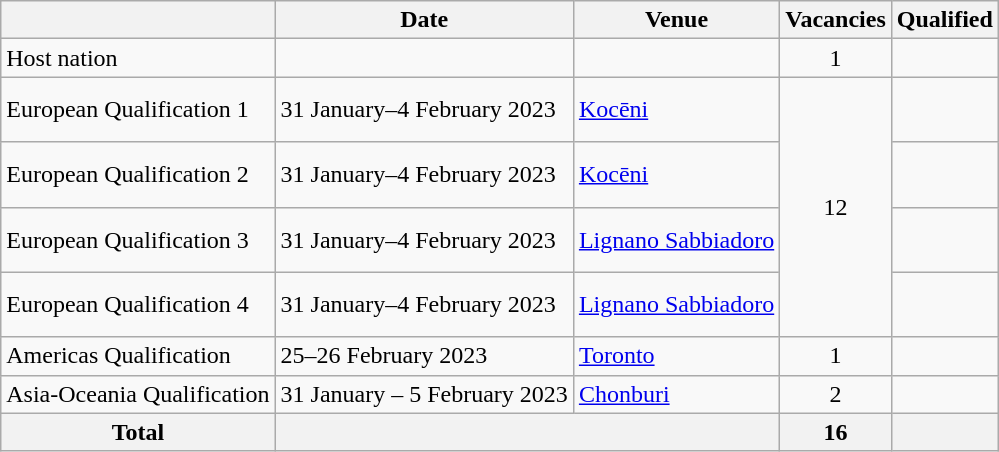<table class="wikitable">
<tr>
<th></th>
<th>Date</th>
<th>Venue</th>
<th>Vacancies</th>
<th>Qualified</th>
</tr>
<tr>
<td>Host nation</td>
<td></td>
<td></td>
<td align="center">1</td>
<td></td>
</tr>
<tr>
<td>European Qualification 1</td>
<td>31 January–4 February 2023</td>
<td> <a href='#'>Kocēni</a></td>
<td rowspan=4 align=center>12</td>
<td><br><br></td>
</tr>
<tr>
<td>European Qualification 2</td>
<td>31 January–4 February 2023</td>
<td> <a href='#'>Kocēni</a></td>
<td><br><br></td>
</tr>
<tr>
<td>European Qualification 3</td>
<td>31 January–4 February 2023</td>
<td> <a href='#'>Lignano Sabbiadoro</a></td>
<td><br><br></td>
</tr>
<tr>
<td>European Qualification 4</td>
<td>31 January–4 February 2023</td>
<td> <a href='#'>Lignano Sabbiadoro</a></td>
<td><br><br></td>
</tr>
<tr>
<td>Americas Qualification</td>
<td>25–26 February 2023</td>
<td> <a href='#'>Toronto</a></td>
<td align=center>1</td>
<td></td>
</tr>
<tr>
<td>Asia-Oceania Qualification</td>
<td>31 January – 5 February 2023<br></td>
<td> <a href='#'>Chonburi</a></td>
<td align=center>2</td>
<td><br></td>
</tr>
<tr>
<th>Total</th>
<th colspan=2></th>
<th>16</th>
<th></th>
</tr>
</table>
